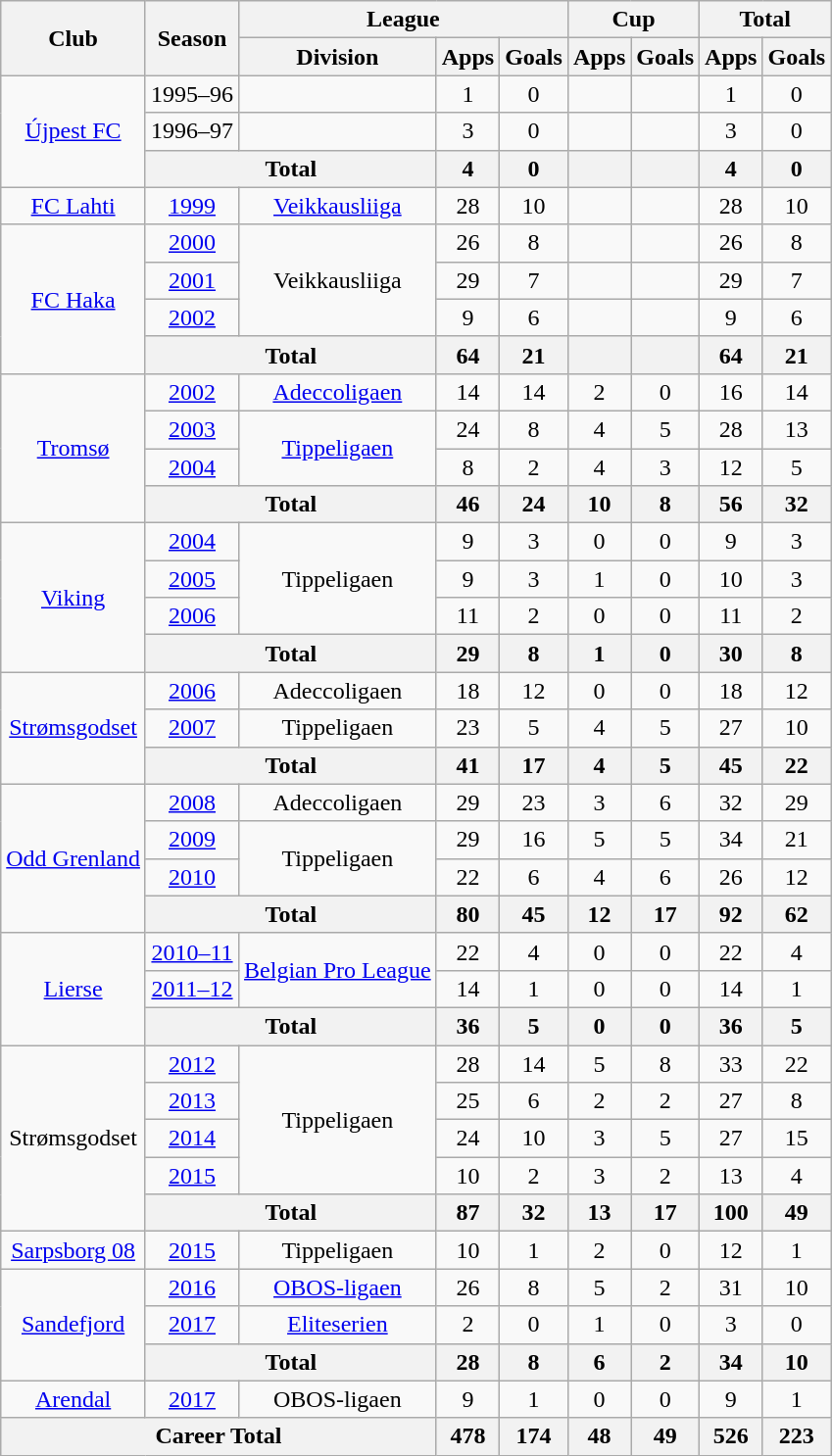<table class="wikitable" style="text-align:center">
<tr>
<th rowspan="2">Club</th>
<th rowspan="2">Season</th>
<th colspan="3">League</th>
<th colspan="2">Cup</th>
<th colspan="2">Total</th>
</tr>
<tr>
<th>Division</th>
<th>Apps</th>
<th>Goals</th>
<th>Apps</th>
<th>Goals</th>
<th>Apps</th>
<th>Goals</th>
</tr>
<tr>
<td rowspan="3"><a href='#'>Újpest FC</a></td>
<td>1995–96</td>
<td></td>
<td>1</td>
<td>0</td>
<td></td>
<td></td>
<td>1</td>
<td>0</td>
</tr>
<tr>
<td>1996–97</td>
<td></td>
<td>3</td>
<td>0</td>
<td></td>
<td></td>
<td>3</td>
<td>0</td>
</tr>
<tr>
<th colspan="2">Total</th>
<th>4</th>
<th>0</th>
<th></th>
<th></th>
<th>4</th>
<th>0</th>
</tr>
<tr>
<td><a href='#'>FC Lahti</a></td>
<td><a href='#'>1999</a></td>
<td><a href='#'>Veikkausliiga</a></td>
<td>28</td>
<td>10</td>
<td></td>
<td></td>
<td>28</td>
<td>10</td>
</tr>
<tr>
<td rowspan="4"><a href='#'>FC Haka</a></td>
<td><a href='#'>2000</a></td>
<td rowspan="3">Veikkausliiga</td>
<td>26</td>
<td>8</td>
<td></td>
<td></td>
<td>26</td>
<td>8</td>
</tr>
<tr>
<td><a href='#'>2001</a></td>
<td>29</td>
<td>7</td>
<td></td>
<td></td>
<td>29</td>
<td>7</td>
</tr>
<tr>
<td><a href='#'>2002</a></td>
<td>9</td>
<td>6</td>
<td></td>
<td></td>
<td>9</td>
<td>6</td>
</tr>
<tr>
<th colspan="2">Total</th>
<th>64</th>
<th>21</th>
<th></th>
<th></th>
<th>64</th>
<th>21</th>
</tr>
<tr>
<td rowspan="4"><a href='#'>Tromsø</a></td>
<td><a href='#'>2002</a></td>
<td><a href='#'>Adeccoligaen</a></td>
<td>14</td>
<td>14</td>
<td>2</td>
<td>0</td>
<td>16</td>
<td>14</td>
</tr>
<tr>
<td><a href='#'>2003</a></td>
<td rowspan="2"><a href='#'>Tippeligaen</a></td>
<td>24</td>
<td>8</td>
<td>4</td>
<td>5</td>
<td>28</td>
<td>13</td>
</tr>
<tr>
<td><a href='#'>2004</a></td>
<td>8</td>
<td>2</td>
<td>4</td>
<td>3</td>
<td>12</td>
<td>5</td>
</tr>
<tr>
<th colspan="2">Total</th>
<th>46</th>
<th>24</th>
<th>10</th>
<th>8</th>
<th>56</th>
<th>32</th>
</tr>
<tr>
<td rowspan="4"><a href='#'>Viking</a></td>
<td><a href='#'>2004</a></td>
<td rowspan="3">Tippeligaen</td>
<td>9</td>
<td>3</td>
<td>0</td>
<td>0</td>
<td>9</td>
<td>3</td>
</tr>
<tr>
<td><a href='#'>2005</a></td>
<td>9</td>
<td>3</td>
<td>1</td>
<td>0</td>
<td>10</td>
<td>3</td>
</tr>
<tr>
<td><a href='#'>2006</a></td>
<td>11</td>
<td>2</td>
<td>0</td>
<td>0</td>
<td>11</td>
<td>2</td>
</tr>
<tr>
<th colspan="2">Total</th>
<th>29</th>
<th>8</th>
<th>1</th>
<th>0</th>
<th>30</th>
<th>8</th>
</tr>
<tr>
<td rowspan="3"><a href='#'>Strømsgodset</a></td>
<td><a href='#'>2006</a></td>
<td>Adeccoligaen</td>
<td>18</td>
<td>12</td>
<td>0</td>
<td>0</td>
<td>18</td>
<td>12</td>
</tr>
<tr>
<td><a href='#'>2007</a></td>
<td>Tippeligaen</td>
<td>23</td>
<td>5</td>
<td>4</td>
<td>5</td>
<td>27</td>
<td>10</td>
</tr>
<tr>
<th colspan="2">Total</th>
<th>41</th>
<th>17</th>
<th>4</th>
<th>5</th>
<th>45</th>
<th>22</th>
</tr>
<tr>
<td rowspan="4"><a href='#'>Odd Grenland</a></td>
<td><a href='#'>2008</a></td>
<td>Adeccoligaen</td>
<td>29</td>
<td>23</td>
<td>3</td>
<td>6</td>
<td>32</td>
<td>29</td>
</tr>
<tr>
<td><a href='#'>2009</a></td>
<td rowspan="2">Tippeligaen</td>
<td>29</td>
<td>16</td>
<td>5</td>
<td>5</td>
<td>34</td>
<td>21</td>
</tr>
<tr>
<td><a href='#'>2010</a></td>
<td>22</td>
<td>6</td>
<td>4</td>
<td>6</td>
<td>26</td>
<td>12</td>
</tr>
<tr>
<th colspan="2">Total</th>
<th>80</th>
<th>45</th>
<th>12</th>
<th>17</th>
<th>92</th>
<th>62</th>
</tr>
<tr>
<td rowspan="3"><a href='#'>Lierse</a></td>
<td><a href='#'>2010–11</a></td>
<td rowspan="2"><a href='#'>Belgian Pro League</a></td>
<td>22</td>
<td>4</td>
<td>0</td>
<td>0</td>
<td>22</td>
<td>4</td>
</tr>
<tr>
<td><a href='#'>2011–12</a></td>
<td>14</td>
<td>1</td>
<td>0</td>
<td>0</td>
<td>14</td>
<td>1</td>
</tr>
<tr>
<th colspan="2">Total</th>
<th>36</th>
<th>5</th>
<th>0</th>
<th>0</th>
<th>36</th>
<th>5</th>
</tr>
<tr>
<td rowspan="5">Strømsgodset</td>
<td><a href='#'>2012</a></td>
<td rowspan="4">Tippeligaen</td>
<td>28</td>
<td>14</td>
<td>5</td>
<td>8</td>
<td>33</td>
<td>22</td>
</tr>
<tr>
<td><a href='#'>2013</a></td>
<td>25</td>
<td>6</td>
<td>2</td>
<td>2</td>
<td>27</td>
<td>8</td>
</tr>
<tr>
<td><a href='#'>2014</a></td>
<td>24</td>
<td>10</td>
<td>3</td>
<td>5</td>
<td>27</td>
<td>15</td>
</tr>
<tr>
<td><a href='#'>2015</a></td>
<td>10</td>
<td>2</td>
<td>3</td>
<td>2</td>
<td>13</td>
<td>4</td>
</tr>
<tr>
<th colspan="2">Total</th>
<th>87</th>
<th>32</th>
<th>13</th>
<th>17</th>
<th>100</th>
<th>49</th>
</tr>
<tr>
<td><a href='#'>Sarpsborg 08</a></td>
<td><a href='#'>2015</a></td>
<td>Tippeligaen</td>
<td>10</td>
<td>1</td>
<td>2</td>
<td>0</td>
<td>12</td>
<td>1</td>
</tr>
<tr>
<td rowspan="3"><a href='#'>Sandefjord</a></td>
<td><a href='#'>2016</a></td>
<td><a href='#'>OBOS-ligaen</a></td>
<td>26</td>
<td>8</td>
<td>5</td>
<td>2</td>
<td>31</td>
<td>10</td>
</tr>
<tr>
<td><a href='#'>2017</a></td>
<td><a href='#'>Eliteserien</a></td>
<td>2</td>
<td>0</td>
<td>1</td>
<td>0</td>
<td>3</td>
<td>0</td>
</tr>
<tr>
<th colspan="2">Total</th>
<th>28</th>
<th>8</th>
<th>6</th>
<th>2</th>
<th>34</th>
<th>10</th>
</tr>
<tr>
<td><a href='#'>Arendal</a></td>
<td><a href='#'>2017</a></td>
<td>OBOS-ligaen</td>
<td>9</td>
<td>1</td>
<td>0</td>
<td>0</td>
<td>9</td>
<td>1</td>
</tr>
<tr>
<th colspan="3">Career Total</th>
<th>478</th>
<th>174</th>
<th>48</th>
<th>49</th>
<th>526</th>
<th>223</th>
</tr>
</table>
